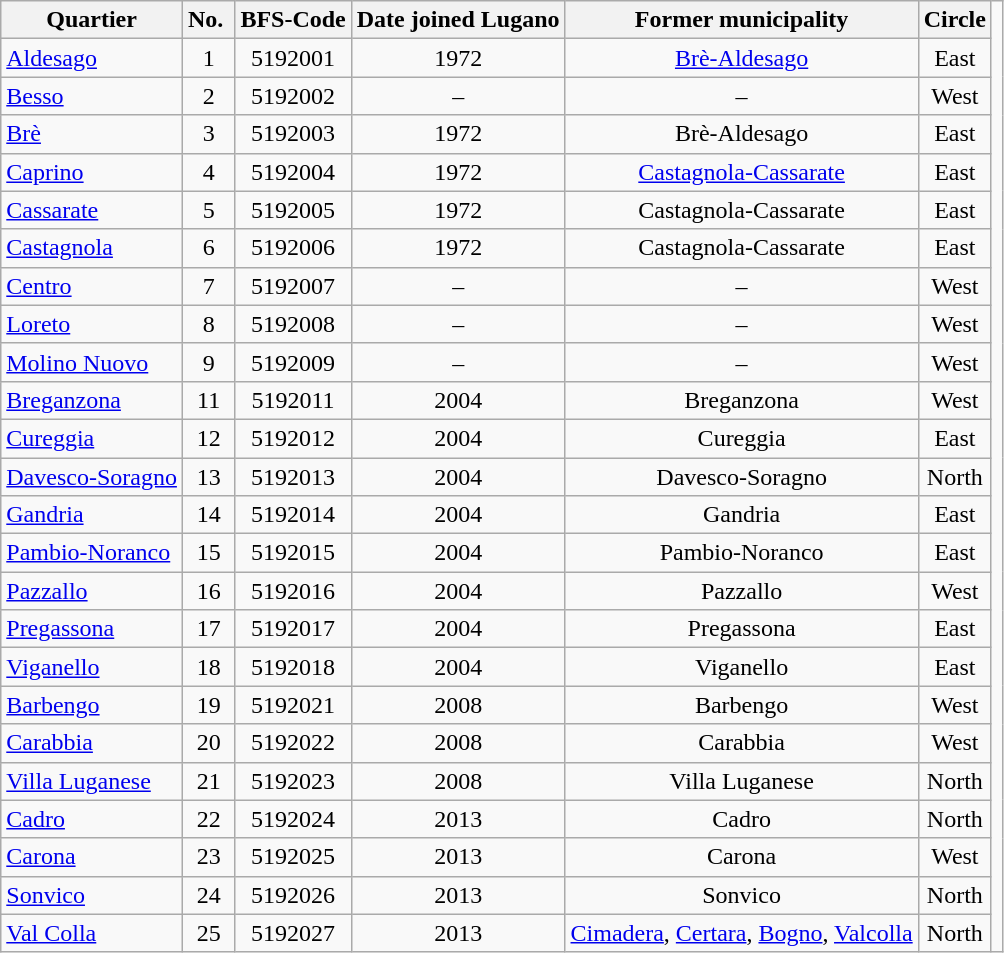<table class="wikitable zebra" style="text-align:right;">
<tr class="hintergrundfarbe5">
<th>Quartier</th>
<th>No. </th>
<th>BFS-Code</th>
<th>Date joined Lugano</th>
<th>Former municipality</th>
<th>Circle</th>
<td rowspan="26"></td>
</tr>
<tr>
<td align="left"><a href='#'>Aldesago</a></td>
<td align="center">1</td>
<td align="center">5192001</td>
<td align="center">1972</td>
<td align="center"><a href='#'>Brè-Aldesago</a></td>
<td align="center">East</td>
</tr>
<tr>
<td align="left"><a href='#'>Besso</a></td>
<td align="center">2</td>
<td align="center">5192002</td>
<td align="center">–</td>
<td align="center">–</td>
<td align="center">West</td>
</tr>
<tr>
<td align="left"><a href='#'>Brè</a></td>
<td align="center">3</td>
<td align="center">5192003</td>
<td align="center">1972</td>
<td align="center">Brè-Aldesago</td>
<td align="center">East</td>
</tr>
<tr>
<td align="left"><a href='#'>Caprino</a></td>
<td align="center">4</td>
<td align="center">5192004</td>
<td align="center">1972</td>
<td align="center"><a href='#'>Castagnola-Cassarate</a></td>
<td align="center">East</td>
</tr>
<tr>
<td align="left"><a href='#'>Cassarate</a></td>
<td align="center">5</td>
<td align="center">5192005</td>
<td align="center">1972</td>
<td align="center">Castagnola-Cassarate</td>
<td align="center">East</td>
</tr>
<tr>
<td align="left"><a href='#'>Castagnola</a></td>
<td align="center">6</td>
<td align="center">5192006</td>
<td align="center">1972</td>
<td align="center">Castagnola-Cassarate</td>
<td align="center">East</td>
</tr>
<tr>
<td align="left"><a href='#'>Centro</a></td>
<td align="center">7</td>
<td align="center">5192007</td>
<td align="center">–</td>
<td align="center">–</td>
<td align="center">West</td>
</tr>
<tr>
<td align="left"><a href='#'>Loreto</a></td>
<td align="center">8</td>
<td align="center">5192008</td>
<td align="center">–</td>
<td align="center">–</td>
<td align="center">West</td>
</tr>
<tr>
<td align="left"><a href='#'>Molino Nuovo</a></td>
<td align="center">9</td>
<td align="center">5192009</td>
<td align="center">–</td>
<td align="center">–</td>
<td align="center">West</td>
</tr>
<tr>
<td align="left"><a href='#'>Breganzona</a></td>
<td align="center">11</td>
<td align="center">5192011</td>
<td align="center">2004</td>
<td align="center">Breganzona</td>
<td align="center">West</td>
</tr>
<tr>
<td align="left"><a href='#'>Cureggia</a></td>
<td align="center">12</td>
<td align="center">5192012</td>
<td align="center">2004</td>
<td align="center">Cureggia</td>
<td align="center">East</td>
</tr>
<tr>
<td align="left"><a href='#'>Davesco-Soragno</a></td>
<td align="center">13</td>
<td align="center">5192013</td>
<td align="center">2004</td>
<td align="center">Davesco-Soragno</td>
<td align="center">North</td>
</tr>
<tr>
<td align="left"><a href='#'>Gandria</a></td>
<td align="center">14</td>
<td align="center">5192014</td>
<td align="center">2004</td>
<td align="center">Gandria</td>
<td align="center">East</td>
</tr>
<tr>
<td align="left"><a href='#'>Pambio-Noranco</a></td>
<td align="center">15</td>
<td align="center">5192015</td>
<td align="center">2004</td>
<td align="center">Pambio-Noranco</td>
<td align="center">East</td>
</tr>
<tr>
<td align="left"><a href='#'>Pazzallo</a></td>
<td align="center">16</td>
<td align="center">5192016</td>
<td align="center">2004</td>
<td align="center">Pazzallo</td>
<td align="center">West</td>
</tr>
<tr>
<td align="left"><a href='#'>Pregassona</a></td>
<td align="center">17</td>
<td align="center">5192017</td>
<td align="center">2004</td>
<td align="center">Pregassona</td>
<td align="center">East</td>
</tr>
<tr>
<td align="left"><a href='#'>Viganello</a></td>
<td align="center">18</td>
<td align="center">5192018</td>
<td align="center">2004</td>
<td align="center">Viganello</td>
<td align="center">East</td>
</tr>
<tr>
<td align="left"><a href='#'>Barbengo</a></td>
<td align="center">19</td>
<td align="center">5192021</td>
<td align="center">2008</td>
<td align="center">Barbengo</td>
<td align="center">West</td>
</tr>
<tr>
<td align="left"><a href='#'>Carabbia</a></td>
<td align="center">20</td>
<td align="center">5192022</td>
<td align="center">2008</td>
<td align="center">Carabbia</td>
<td align="center">West</td>
</tr>
<tr>
<td align="left"><a href='#'>Villa Luganese</a></td>
<td align="center">21</td>
<td align="center">5192023</td>
<td align="center">2008</td>
<td align="center">Villa Luganese</td>
<td align="center">North</td>
</tr>
<tr>
<td align="left"><a href='#'>Cadro</a></td>
<td align="center">22</td>
<td align="center">5192024</td>
<td align="center">2013</td>
<td align="center">Cadro</td>
<td align="center">North</td>
</tr>
<tr>
<td align="left"><a href='#'>Carona</a></td>
<td align="center">23</td>
<td align="center">5192025</td>
<td align="center">2013</td>
<td align="center">Carona</td>
<td align="center">West</td>
</tr>
<tr>
<td align="left"><a href='#'>Sonvico</a></td>
<td align="center">24</td>
<td align="center">5192026</td>
<td align="center">2013</td>
<td align="center">Sonvico</td>
<td align="center">North</td>
</tr>
<tr>
<td align="left"><a href='#'>Val Colla</a></td>
<td align="center">25</td>
<td align="center">5192027</td>
<td align="center">2013</td>
<td align="center"><a href='#'>Cimadera</a>, <a href='#'>Certara</a>, <a href='#'>Bogno</a>, <a href='#'>Valcolla</a></td>
<td align="center">North</td>
</tr>
</table>
